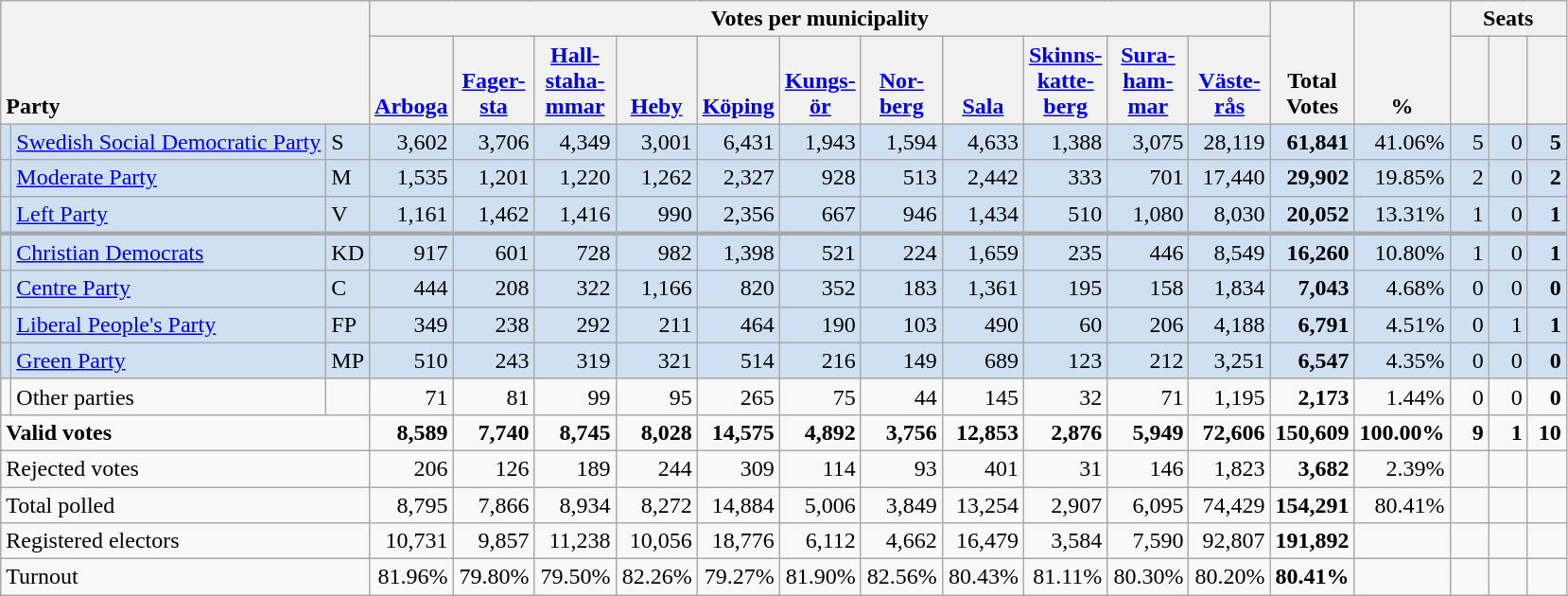<table class="wikitable" border="1" style="text-align:right;">
<tr>
<th style="text-align:left;" valign=bottom rowspan=2 colspan=3>Party</th>
<th colspan=11>Votes per municipality</th>
<th align=center valign=bottom rowspan=2 width="50">Total Votes</th>
<th align=center valign=bottom rowspan=2 width="50">%</th>
<th colspan=3>Seats</th>
</tr>
<tr>
<th align=center valign=bottom width="50"><a href='#'>Arboga</a></th>
<th align=center valign=bottom width="50"><a href='#'>Fager- sta</a></th>
<th align=center valign=bottom width="50"><a href='#'>Hall- staha- mmar</a></th>
<th align=center valign=bottom width="50"><a href='#'>Heby</a></th>
<th align=center valign=bottom width="50"><a href='#'>Köping</a></th>
<th align=center valign=bottom width="50"><a href='#'>Kungs- ör</a></th>
<th align=center valign=bottom width="50"><a href='#'>Nor- berg</a></th>
<th align=center valign=bottom width="50"><a href='#'>Sala</a></th>
<th align=center valign=bottom width="50"><a href='#'>Skinns- katte- berg</a></th>
<th align=center valign=bottom width="50"><a href='#'>Sura- ham- mar</a></th>
<th align=center valign=bottom width="50"><a href='#'>Väste- rås</a></th>
<th align=center valign=bottom width="20"><small></small></th>
<th align=center valign=bottom width="20"><small><a href='#'></a></small></th>
<th align=center valign=bottom width="20"><small></small></th>
</tr>
<tr style="background:#CEE0F2;">
<td></td>
<td align=left style="white-space: nowrap;"><a href='#'>Swedish Social Democratic Party</a></td>
<td align=left>S</td>
<td>3,602</td>
<td>3,706</td>
<td>4,349</td>
<td>3,001</td>
<td>6,431</td>
<td>1,943</td>
<td>1,594</td>
<td>4,633</td>
<td>1,388</td>
<td>3,075</td>
<td>28,119</td>
<td><strong>61,841</strong></td>
<td>41.06%</td>
<td>5</td>
<td>0</td>
<td><strong>5</strong></td>
</tr>
<tr style="background:#CEE0F2;">
<td></td>
<td align=left><a href='#'>Moderate Party</a></td>
<td align=left>M</td>
<td>1,535</td>
<td>1,201</td>
<td>1,220</td>
<td>1,262</td>
<td>2,327</td>
<td>928</td>
<td>513</td>
<td>2,442</td>
<td>333</td>
<td>701</td>
<td>17,440</td>
<td><strong>29,902</strong></td>
<td>19.85%</td>
<td>2</td>
<td>0</td>
<td><strong>2</strong></td>
</tr>
<tr style="background:#CEE0F2;">
<td></td>
<td align=left><a href='#'>Left Party</a></td>
<td align=left>V</td>
<td>1,161</td>
<td>1,462</td>
<td>1,416</td>
<td>990</td>
<td>2,356</td>
<td>667</td>
<td>946</td>
<td>1,434</td>
<td>510</td>
<td>1,080</td>
<td>8,030</td>
<td><strong>20,052</strong></td>
<td>13.31%</td>
<td>1</td>
<td>0</td>
<td><strong>1</strong></td>
</tr>
<tr style="background:#CEE0F2; border-top:3px solid darkgray;">
<td></td>
<td align=left><a href='#'>Christian Democrats</a></td>
<td align=left>KD</td>
<td>917</td>
<td>601</td>
<td>728</td>
<td>982</td>
<td>1,398</td>
<td>521</td>
<td>224</td>
<td>1,659</td>
<td>235</td>
<td>446</td>
<td>8,549</td>
<td><strong>16,260</strong></td>
<td>10.80%</td>
<td>1</td>
<td>0</td>
<td><strong>1</strong></td>
</tr>
<tr style="background:#CEE0F2;">
<td></td>
<td align=left><a href='#'>Centre Party</a></td>
<td align=left>C</td>
<td>444</td>
<td>208</td>
<td>322</td>
<td>1,166</td>
<td>820</td>
<td>352</td>
<td>183</td>
<td>1,361</td>
<td>195</td>
<td>158</td>
<td>1,834</td>
<td><strong>7,043</strong></td>
<td>4.68%</td>
<td>0</td>
<td>0</td>
<td><strong>0</strong></td>
</tr>
<tr style="background:#CEE0F2;">
<td></td>
<td align=left><a href='#'>Liberal People's Party</a></td>
<td align=left>FP</td>
<td>349</td>
<td>238</td>
<td>292</td>
<td>211</td>
<td>464</td>
<td>190</td>
<td>103</td>
<td>490</td>
<td>60</td>
<td>206</td>
<td>4,188</td>
<td><strong>6,791</strong></td>
<td>4.51%</td>
<td>0</td>
<td>1</td>
<td><strong>1</strong></td>
</tr>
<tr style="background:#CEE0F2;">
<td></td>
<td align=left><a href='#'>Green Party</a></td>
<td align=left>MP</td>
<td>510</td>
<td>243</td>
<td>319</td>
<td>321</td>
<td>514</td>
<td>216</td>
<td>149</td>
<td>689</td>
<td>123</td>
<td>212</td>
<td>3,251</td>
<td><strong>6,547</strong></td>
<td>4.35%</td>
<td>0</td>
<td>0</td>
<td><strong>0</strong></td>
</tr>
<tr>
<td></td>
<td align=left>Other parties</td>
<td></td>
<td>71</td>
<td>81</td>
<td>99</td>
<td>95</td>
<td>265</td>
<td>75</td>
<td>44</td>
<td>145</td>
<td>32</td>
<td>71</td>
<td>1,195</td>
<td><strong>2,173</strong></td>
<td>1.44%</td>
<td>0</td>
<td>0</td>
<td><strong>0</strong></td>
</tr>
<tr style="font-weight:bold">
<td align=left colspan=3>Valid votes</td>
<td>8,589</td>
<td>7,740</td>
<td>8,745</td>
<td>8,028</td>
<td>14,575</td>
<td>4,892</td>
<td>3,756</td>
<td>12,853</td>
<td>2,876</td>
<td>5,949</td>
<td>72,606</td>
<td>150,609</td>
<td>100.00%</td>
<td>9</td>
<td>1</td>
<td>10</td>
</tr>
<tr>
<td align=left colspan=3>Rejected votes</td>
<td>206</td>
<td>126</td>
<td>189</td>
<td>244</td>
<td>309</td>
<td>114</td>
<td>93</td>
<td>401</td>
<td>31</td>
<td>146</td>
<td>1,823</td>
<td><strong>3,682</strong></td>
<td>2.39%</td>
<td></td>
<td></td>
<td></td>
</tr>
<tr>
<td align=left colspan=3>Total polled</td>
<td>8,795</td>
<td>7,866</td>
<td>8,934</td>
<td>8,272</td>
<td>14,884</td>
<td>5,006</td>
<td>3,849</td>
<td>13,254</td>
<td>2,907</td>
<td>6,095</td>
<td>74,429</td>
<td><strong>154,291</strong></td>
<td>80.41%</td>
<td></td>
<td></td>
<td></td>
</tr>
<tr>
<td align=left colspan=3>Registered electors</td>
<td>10,731</td>
<td>9,857</td>
<td>11,238</td>
<td>10,056</td>
<td>18,776</td>
<td>6,112</td>
<td>4,662</td>
<td>16,479</td>
<td>3,584</td>
<td>7,590</td>
<td>92,807</td>
<td><strong>191,892</strong></td>
<td></td>
<td></td>
<td></td>
<td></td>
</tr>
<tr>
<td align=left colspan=3>Turnout</td>
<td>81.96%</td>
<td>79.80%</td>
<td>79.50%</td>
<td>82.26%</td>
<td>79.27%</td>
<td>81.90%</td>
<td>82.56%</td>
<td>80.43%</td>
<td>81.11%</td>
<td>80.30%</td>
<td>80.20%</td>
<td><strong>80.41%</strong></td>
<td></td>
<td></td>
<td></td>
<td></td>
</tr>
</table>
